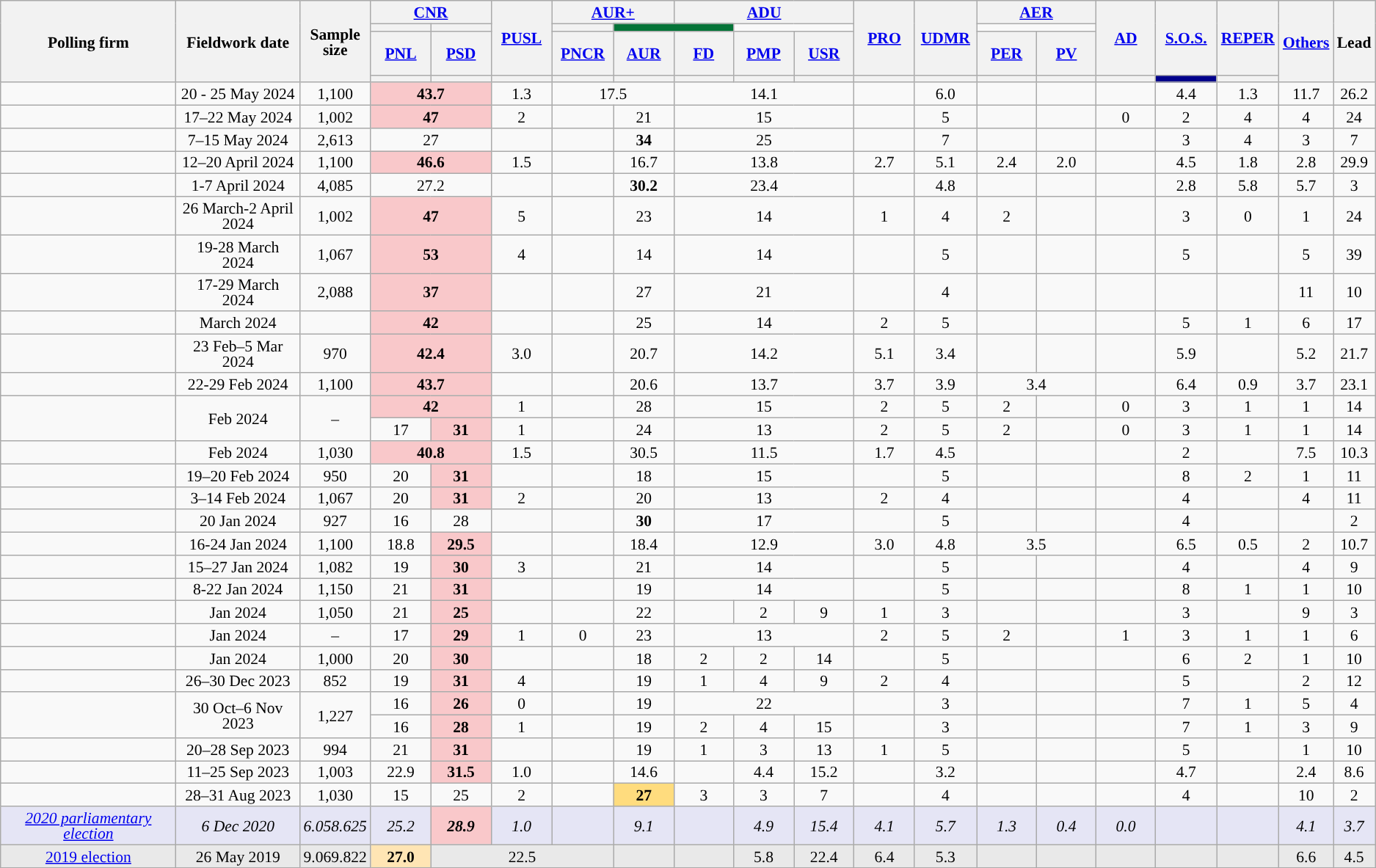<table class="wikitable sortable" style="text-align:center;font-size:90%;line-height:14px;">
<tr>
<th rowspan="4" style="width:160px;">Polling firm</th>
<th rowspan="4" style="width:110px;">Fieldwork date</th>
<th rowspan="4">Sample<br>size</th>
<th colspan="2"><a href='#'>CNR</a></th>
<th rowspan="3"class="unsortable" style="width:50px;"><a href='#'>PUSL</a><br></th>
<th colspan="2"><a href='#'>AUR+</a></th>
<th colspan="3"><a href='#'>ADU</a></th>
<th rowspan="3"class="unsortable" style="width:50px;"><a href='#'>PRO</a><br></th>
<th rowspan="3"class="unsortable" style="width:50px;"><a href='#'>UDMR</a><br></th>
<th colspan="2"class="unsortable" style="width:50px;"><a href='#'>AER</a></th>
<th rowspan="3"class="unsortable" style="width:50px;"><a href='#'>AD</a><br></th>
<th rowspan="3"class="unsortable" style="width:50px;"><a href='#'>S.O.S.</a><br></th>
<th rowspan="3"class="unsortable" style="width:50px;"><a href='#'>REPER</a><br></th>
<th rowspan="4"><a href='#'>Others</a></th>
<th rowspan="4" style="width:30px;">Lead</th>
</tr>
<tr>
<th style="background:"></th>
<th style="background:"></th>
<th style="background:"></th>
<th style="background:#047438;" colspan="2"></th>
</tr>
<tr style="height:40px;">
<th class="unsortable" style="width:50px;"><a href='#'>PNL</a><br></th>
<th class="unsortable" style="width:50px;"><a href='#'>PSD</a><br></th>
<th class="unsortable" style="width:50px;"><a href='#'>PNCR</a><br></th>
<th class="unsortable" style="width:50px;"><a href='#'>AUR</a><br></th>
<th class="unsortable" style="width:50px;"><a href='#'>FD</a><br></th>
<th class="unsortable" style="width:50px;"><a href='#'>PMP</a><br></th>
<th class="unsortable" style="width:50px;"><a href='#'>USR</a><br></th>
<th class="unsortable" style="width:50px;"><a href='#'>PER</a><br></th>
<th class="unsortable" style="width:50px;"><a href='#'>PV</a><br></th>
</tr>
<tr>
<th style="background:"></th>
<th style="background:"></th>
<th style="background:"></th>
<th style="background:"></th>
<th style="background:"></th>
<th style="background:"></th>
<th style="background:"></th>
<th style="background:"></th>
<th style="background:"></th>
<th style="background:"></th>
<th style="background:"></th>
<th style="background:"></th>
<th style="background:"></th>
<th style="background:darkblue"></th>
<th style="background:"></th>
</tr>
<tr>
<td></td>
<td>20 - 25 May 2024</td>
<td>1,100</td>
<td colspan="2" style="background:#F9C8CA"><strong>43.7</strong></td>
<td>1.3</td>
<td colspan="2">17.5</td>
<td colspan="3">14.1</td>
<td></td>
<td>6.0</td>
<td></td>
<td></td>
<td></td>
<td>4.4</td>
<td>1.3</td>
<td>11.7</td>
<td style="background:">26.2</td>
</tr>
<tr>
<td></td>
<td>17–22 May 2024</td>
<td>1,002</td>
<td colspan="2" style="background:#F9C8CA"><strong>47</strong></td>
<td>2</td>
<td></td>
<td>21</td>
<td colspan="3">15</td>
<td></td>
<td>5</td>
<td></td>
<td></td>
<td>0</td>
<td>2</td>
<td>4</td>
<td>4</td>
<td style="background:">24</td>
</tr>
<tr>
<td></td>
<td>7–15 May 2024</td>
<td>2,613</td>
<td colspan="2">27</td>
<td></td>
<td></td>
<td style="background:"><strong>34</strong></td>
<td colspan="3">25</td>
<td></td>
<td>7</td>
<td></td>
<td></td>
<td></td>
<td>3</td>
<td>4</td>
<td>3</td>
<td style="background:">7</td>
</tr>
<tr>
<td></td>
<td>12–20 April 2024</td>
<td>1,100</td>
<td colspan="2" style="background:#F9C8CA"><strong>46.6</strong></td>
<td>1.5</td>
<td></td>
<td>16.7</td>
<td colspan="3">13.8</td>
<td>2.7</td>
<td>5.1</td>
<td>2.4</td>
<td>2.0</td>
<td></td>
<td>4.5</td>
<td>1.8</td>
<td>2.8</td>
<td style="background:">29.9</td>
</tr>
<tr>
<td></td>
<td>1-7 April 2024</td>
<td>4,085</td>
<td colspan="2">27.2</td>
<td></td>
<td></td>
<td style="background:"><strong>30.2</strong></td>
<td colspan="3">23.4</td>
<td></td>
<td>4.8</td>
<td></td>
<td></td>
<td></td>
<td>2.8</td>
<td>5.8</td>
<td>5.7</td>
<td style="background:">3</td>
</tr>
<tr>
<td></td>
<td>26 March-2 April 2024</td>
<td>1,002</td>
<td colspan="2" style="background:#F9C8CA"><strong>47</strong></td>
<td>5</td>
<td></td>
<td>23</td>
<td colspan="3">14</td>
<td>1</td>
<td>4</td>
<td>2</td>
<td></td>
<td></td>
<td>3</td>
<td>0</td>
<td>1</td>
<td style="background:">24</td>
</tr>
<tr>
<td></td>
<td>19-28 March 2024</td>
<td>1,067</td>
<td colspan="2" style="background:#F9C8CA"><strong>53</strong></td>
<td>4</td>
<td></td>
<td>14</td>
<td colspan="3">14</td>
<td></td>
<td>5</td>
<td></td>
<td></td>
<td></td>
<td>5</td>
<td></td>
<td>5</td>
<td style="background:">39</td>
</tr>
<tr>
<td></td>
<td>17-29 March 2024</td>
<td>2,088</td>
<td colspan="2" style="background:#F9C8CA"><strong>37</strong></td>
<td></td>
<td></td>
<td>27</td>
<td colspan="3">21</td>
<td></td>
<td>4</td>
<td></td>
<td></td>
<td></td>
<td></td>
<td></td>
<td>11</td>
<td style="background:">10</td>
</tr>
<tr>
<td></td>
<td>March 2024</td>
<td></td>
<td colspan="2" style="background:#F9C8CA"><strong>42</strong></td>
<td></td>
<td></td>
<td>25</td>
<td colspan="3">14</td>
<td>2</td>
<td>5</td>
<td></td>
<td></td>
<td></td>
<td>5</td>
<td>1</td>
<td>6</td>
<td style="background:">17</td>
</tr>
<tr>
<td></td>
<td>23 Feb–5 Mar 2024</td>
<td>970</td>
<td colspan="2" style="background:#F9C8CA"><strong>42.4</strong></td>
<td>3.0</td>
<td></td>
<td>20.7</td>
<td colspan="3">14.2</td>
<td>5.1</td>
<td>3.4</td>
<td></td>
<td></td>
<td></td>
<td>5.9</td>
<td></td>
<td>5.2</td>
<td style="background:">21.7</td>
</tr>
<tr>
<td></td>
<td>22-29 Feb 2024</td>
<td>1,100</td>
<td colspan="2" style="background:#F9C8CA"><strong>43.7</strong></td>
<td></td>
<td></td>
<td>20.6</td>
<td colspan="3">13.7</td>
<td>3.7</td>
<td>3.9</td>
<td colspan="2">3.4</td>
<td></td>
<td>6.4</td>
<td>0.9</td>
<td>3.7</td>
<td style="background:">23.1</td>
</tr>
<tr>
<td rowspan=2></td>
<td rowspan=2>Feb 2024</td>
<td rowspan=2>–</td>
<td colspan=2 style="background:#F9C8CA"><strong>42</strong></td>
<td>1</td>
<td></td>
<td>28</td>
<td colspan="3">15</td>
<td>2</td>
<td>5</td>
<td>2</td>
<td></td>
<td>0</td>
<td>3</td>
<td>1</td>
<td>1</td>
<td style="background:">14</td>
</tr>
<tr>
<td>17</td>
<td style="background:#F9C8CA"><strong>31</strong></td>
<td>1</td>
<td></td>
<td>24</td>
<td colspan="3">13</td>
<td>2</td>
<td>5</td>
<td>2</td>
<td></td>
<td>0</td>
<td>3</td>
<td>1</td>
<td>1</td>
<td style="background:">14</td>
</tr>
<tr>
<td></td>
<td>Feb 2024</td>
<td>1,030</td>
<td colspan="2" style="background:#F9C8CA"><strong>40.8</strong></td>
<td>1.5</td>
<td></td>
<td>30.5</td>
<td colspan="3">11.5</td>
<td>1.7</td>
<td>4.5</td>
<td></td>
<td></td>
<td></td>
<td>2</td>
<td></td>
<td>7.5</td>
<td style="background:">10.3</td>
</tr>
<tr>
<td></td>
<td>19–20 Feb 2024</td>
<td>950</td>
<td>20</td>
<td style="background:#F9C8CA"><strong>31</strong></td>
<td></td>
<td></td>
<td>18</td>
<td colspan="3">15</td>
<td></td>
<td>5</td>
<td></td>
<td></td>
<td></td>
<td>8</td>
<td>2</td>
<td>1</td>
<td style="background:">11</td>
</tr>
<tr>
<td></td>
<td>3–14 Feb 2024</td>
<td>1,067</td>
<td>20</td>
<td style="background:#F9C8CA"><strong>31</strong></td>
<td>2</td>
<td></td>
<td>20</td>
<td colspan="3">13</td>
<td>2</td>
<td>4</td>
<td></td>
<td></td>
<td></td>
<td>4</td>
<td></td>
<td>4</td>
<td style="background:">11</td>
</tr>
<tr>
<td></td>
<td>20 Jan 2024</td>
<td>927</td>
<td>16</td>
<td>28</td>
<td></td>
<td></td>
<td style="background:"><strong>30</strong></td>
<td colspan="3">17</td>
<td></td>
<td>5</td>
<td></td>
<td></td>
<td></td>
<td>4</td>
<td></td>
<td></td>
<td style="background:">2</td>
</tr>
<tr>
<td></td>
<td>16-24 Jan 2024</td>
<td>1,100</td>
<td>18.8</td>
<td style="background:#F9C8CA"><strong>29.5</strong></td>
<td></td>
<td></td>
<td>18.4</td>
<td colspan="3">12.9</td>
<td>3.0</td>
<td>4.8</td>
<td colspan="2">3.5</td>
<td></td>
<td>6.5</td>
<td>0.5</td>
<td>2</td>
<td style="background:">10.7</td>
</tr>
<tr>
<td></td>
<td>15–27 Jan 2024</td>
<td>1,082</td>
<td>19</td>
<td style="background:#F9C8CA"><strong>30</strong></td>
<td>3</td>
<td></td>
<td>21</td>
<td colspan="3">14</td>
<td></td>
<td>5</td>
<td></td>
<td></td>
<td></td>
<td>4</td>
<td></td>
<td>4</td>
<td style="background:">9</td>
</tr>
<tr>
<td></td>
<td>8-22 Jan 2024</td>
<td>1,150</td>
<td>21</td>
<td style="background:#F9C8CA"><strong>31</strong></td>
<td></td>
<td></td>
<td>19</td>
<td colspan="3">14</td>
<td></td>
<td>5</td>
<td></td>
<td></td>
<td></td>
<td>8</td>
<td>1</td>
<td>1</td>
<td style="background:">10</td>
</tr>
<tr>
<td></td>
<td>Jan 2024</td>
<td>1,050</td>
<td>21</td>
<td style="background:#F9C8CA"><strong>25</strong></td>
<td></td>
<td></td>
<td>22</td>
<td></td>
<td>2</td>
<td>9</td>
<td>1</td>
<td>3</td>
<td></td>
<td></td>
<td></td>
<td>3</td>
<td></td>
<td>9</td>
<td style="background:">3</td>
</tr>
<tr>
<td></td>
<td>Jan 2024</td>
<td>–</td>
<td>17</td>
<td style="background:#F9C8CA"><strong>29</strong></td>
<td>1</td>
<td>0</td>
<td>23</td>
<td colspan="3">13</td>
<td>2</td>
<td>5</td>
<td>2</td>
<td></td>
<td>1</td>
<td>3</td>
<td>1</td>
<td>1</td>
<td style="background:">6</td>
</tr>
<tr>
<td></td>
<td>Jan 2024</td>
<td>1,000</td>
<td>20</td>
<td style="background:#F9C8CA"><strong>30</strong></td>
<td></td>
<td></td>
<td>18</td>
<td>2</td>
<td>2</td>
<td>14</td>
<td></td>
<td>5</td>
<td></td>
<td></td>
<td></td>
<td>6</td>
<td>2</td>
<td>1</td>
<td style="background:">10</td>
</tr>
<tr>
<td></td>
<td>26–30 Dec 2023</td>
<td>852</td>
<td>19</td>
<td style="background:#F9C8CA;"><strong>31</strong></td>
<td>4</td>
<td></td>
<td>19</td>
<td>1</td>
<td>4</td>
<td>9</td>
<td>2</td>
<td>4</td>
<td></td>
<td></td>
<td></td>
<td>5</td>
<td></td>
<td>2</td>
<td style="background:">12</td>
</tr>
<tr>
<td rowspan="2"></td>
<td rowspan="2">30 Oct–6 Nov 2023</td>
<td rowspan="2">1,227</td>
<td>16</td>
<td style="background:#F9C8CA;"><strong>26</strong></td>
<td>0</td>
<td></td>
<td>19</td>
<td colspan="3">22</td>
<td></td>
<td>3</td>
<td></td>
<td></td>
<td></td>
<td>7</td>
<td>1</td>
<td>5</td>
<td style="background:">4</td>
</tr>
<tr>
<td>16</td>
<td style="background:#F9C8CA;"><strong>28</strong></td>
<td>1</td>
<td></td>
<td>19</td>
<td>2</td>
<td>4</td>
<td>15</td>
<td></td>
<td>3</td>
<td></td>
<td></td>
<td></td>
<td>7</td>
<td>1</td>
<td>3</td>
<td style="background:">9</td>
</tr>
<tr>
<td></td>
<td data-sort-value="2023-09-28">20–28 Sep 2023</td>
<td>994</td>
<td>21</td>
<td style="background:#F9C8CA;"><strong>31</strong></td>
<td></td>
<td></td>
<td>19</td>
<td>1</td>
<td>3</td>
<td>13</td>
<td>1</td>
<td>5</td>
<td></td>
<td></td>
<td></td>
<td>5</td>
<td></td>
<td>1</td>
<td style="background:">10</td>
</tr>
<tr>
<td></td>
<td data-sort-value="2023-09-28">11–25 Sep 2023</td>
<td>1,003</td>
<td>22.9</td>
<td style="background:#F9C8CA;"><strong>31.5</strong></td>
<td>1.0</td>
<td></td>
<td>14.6</td>
<td></td>
<td>4.4</td>
<td>15.2</td>
<td></td>
<td>3.2</td>
<td></td>
<td></td>
<td></td>
<td>4.7</td>
<td></td>
<td>2.4</td>
<td style="background:">8.6</td>
</tr>
<tr>
<td></td>
<td data-sort-value="2023-08-31">28–31 Aug 2023</td>
<td>1,030</td>
<td>15</td>
<td>25</td>
<td>2</td>
<td></td>
<td style="background:#ffdc7e"><strong>27</strong></td>
<td>3</td>
<td>3</td>
<td>7</td>
<td></td>
<td>4</td>
<td></td>
<td></td>
<td></td>
<td>4</td>
<td></td>
<td>10</td>
<td style="background:">2</td>
</tr>
<tr style="background:#E5E5F5;font-style:italic;">
<td><a href='#'>2020 parliamentary election</a></td>
<td data-sort-value="2020-12-06">6 Dec 2020</td>
<td>6.058.625</td>
<td>25.2</td>
<td style="background:#F9C8CA;"><strong>28.9</strong></td>
<td>1.0</td>
<td></td>
<td>9.1</td>
<td></td>
<td>4.9</td>
<td>15.4</td>
<td>4.1</td>
<td>5.7</td>
<td>1.3</td>
<td>0.4</td>
<td>0.0</td>
<td></td>
<td></td>
<td>4.1</td>
<td style="background:">3.7</td>
</tr>
<tr style="background:#E9E9E9;">
<td><a href='#'>2019 election</a></td>
<td data-sort-value="2019-05-26">26 May 2019</td>
<td>9.069.822</td>
<td style="background:#FFE5B4;"><strong>27.0</strong></td>
<td colspan="3">22.5</td>
<td></td>
<td></td>
<td>5.8</td>
<td>22.4</td>
<td>6.4</td>
<td>5.3</td>
<td></td>
<td></td>
<td></td>
<td></td>
<td></td>
<td>6.6</td>
<td style="background:">4.5</td>
</tr>
</table>
